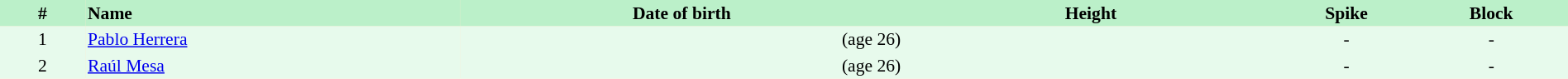<table border=0 cellpadding=2 cellspacing=0  |- bgcolor=#FFECCE style="text-align:center; font-size:90%;" width=100%>
<tr bgcolor=#BBF0C9>
<th width=5%>#</th>
<th width=22% align=left>Name</th>
<th width=26%>Date of birth</th>
<th width=22%>Height</th>
<th width=8%>Spike</th>
<th width=9%>Block</th>
</tr>
<tr bgcolor=#E7FAEC>
<td>1</td>
<td align=left><a href='#'>Pablo Herrera</a></td>
<td align=right> (age 26)</td>
<td></td>
<td>-</td>
<td>-</td>
</tr>
<tr bgcolor=#E7FAEC>
<td>2</td>
<td align=left><a href='#'>Raúl Mesa</a></td>
<td align=right> (age 26)</td>
<td></td>
<td>-</td>
<td>-</td>
</tr>
</table>
